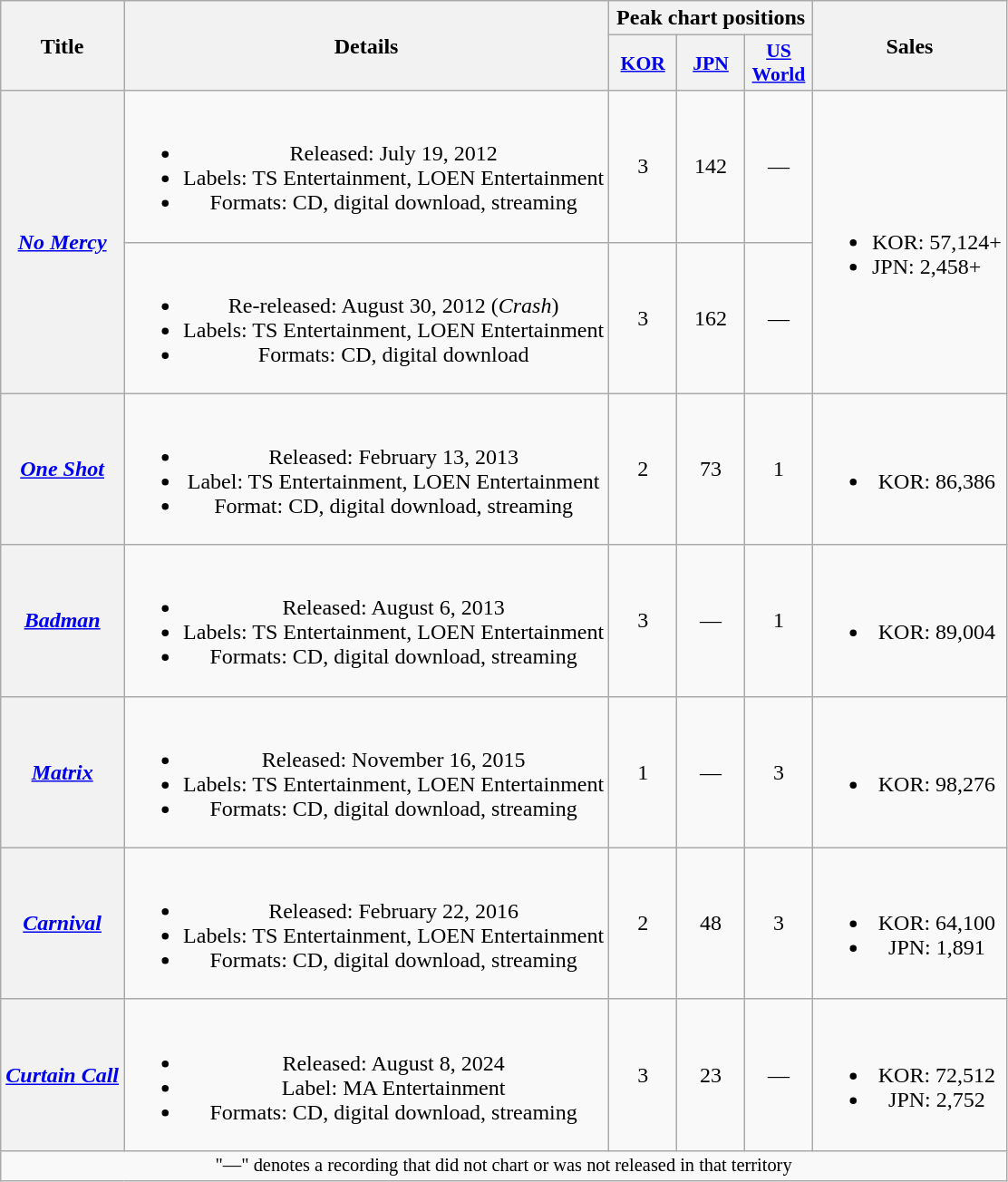<table class="wikitable plainrowheaders" style="text-align:center">
<tr>
<th scope="col" rowspan="2">Title</th>
<th scope="col" rowspan="2">Details</th>
<th scope="col" colspan="3">Peak chart positions</th>
<th scope="col" rowspan="2">Sales</th>
</tr>
<tr>
<th scope="col" style="width:3em;font-size:90%"><a href='#'>KOR</a><br></th>
<th scope="col" style="width:3em;font-size:90%"><a href='#'>JPN</a><br></th>
<th scope="col" style="width:3em;font-size:90%"><a href='#'>US World</a><br></th>
</tr>
<tr>
<th scope="row" rowspan="2"><em><a href='#'>No Mercy</a></em></th>
<td><br><ul><li>Released: July 19, 2012</li><li>Labels: TS Entertainment, LOEN Entertainment</li><li>Formats: CD, digital download, streaming</li></ul></td>
<td>3</td>
<td>142</td>
<td>—</td>
<td rowspan="2" style="text-align:left"><br><ul><li>KOR: 57,124+ </li><li>JPN: 2,458+ </li></ul></td>
</tr>
<tr>
<td><br><ul><li>Re-released: August 30, 2012 (<em>Crash</em>)</li><li>Labels: TS Entertainment, LOEN Entertainment</li><li>Formats: CD, digital download</li></ul></td>
<td>3</td>
<td>162</td>
<td>—</td>
</tr>
<tr>
<th scope="row"><em><a href='#'>One Shot</a></em></th>
<td><br><ul><li>Released: February 13, 2013</li><li>Label: TS Entertainment, LOEN Entertainment</li><li>Format: CD, digital download, streaming</li></ul></td>
<td>2</td>
<td>73</td>
<td>1</td>
<td><br><ul><li>KOR: 86,386</li></ul></td>
</tr>
<tr>
<th scope="row"><em><a href='#'>Badman</a></em></th>
<td><br><ul><li>Released: August 6, 2013</li><li>Labels: TS Entertainment, LOEN Entertainment</li><li>Formats: CD, digital download, streaming</li></ul></td>
<td>3</td>
<td>—</td>
<td>1</td>
<td><br><ul><li>KOR: 89,004</li></ul></td>
</tr>
<tr>
<th scope="row"><em><a href='#'>Matrix</a></em></th>
<td><br><ul><li>Released: November 16, 2015</li><li>Labels: TS Entertainment, LOEN Entertainment</li><li>Formats: CD, digital download, streaming</li></ul></td>
<td>1</td>
<td>—</td>
<td>3</td>
<td><br><ul><li>KOR: 98,276</li></ul></td>
</tr>
<tr>
<th scope="row"><em><a href='#'>Carnival</a></em></th>
<td><br><ul><li>Released: February 22, 2016</li><li>Labels: TS Entertainment, LOEN Entertainment</li><li>Formats: CD, digital download, streaming</li></ul></td>
<td>2</td>
<td>48</td>
<td>3</td>
<td><br><ul><li>KOR: 64,100</li><li>JPN: 1,891</li></ul></td>
</tr>
<tr>
<th scope="row"><em><a href='#'>Curtain Call</a></em><br></th>
<td><br><ul><li>Released: August 8, 2024</li><li>Label: MA Entertainment</li><li>Formats: CD, digital download, streaming</li></ul></td>
<td>3</td>
<td>23</td>
<td>—</td>
<td><br><ul><li>KOR: 72,512</li><li>JPN: 2,752</li></ul></td>
</tr>
<tr>
<td colspan="6" style="font-size:85%">"—" denotes a recording that did not chart or was not released in that territory</td>
</tr>
</table>
